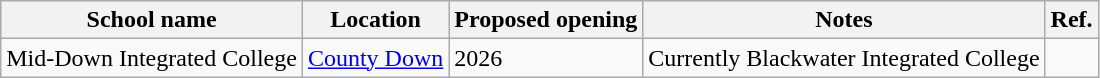<table class="wikitable sortable">
<tr>
<th>School name</th>
<th>Location</th>
<th>Proposed opening</th>
<th>Notes</th>
<th>Ref.</th>
</tr>
<tr>
<td>Mid-Down Integrated College</td>
<td><a href='#'>County Down</a></td>
<td>2026</td>
<td>Currently Blackwater Integrated College</td>
<td></td>
</tr>
</table>
